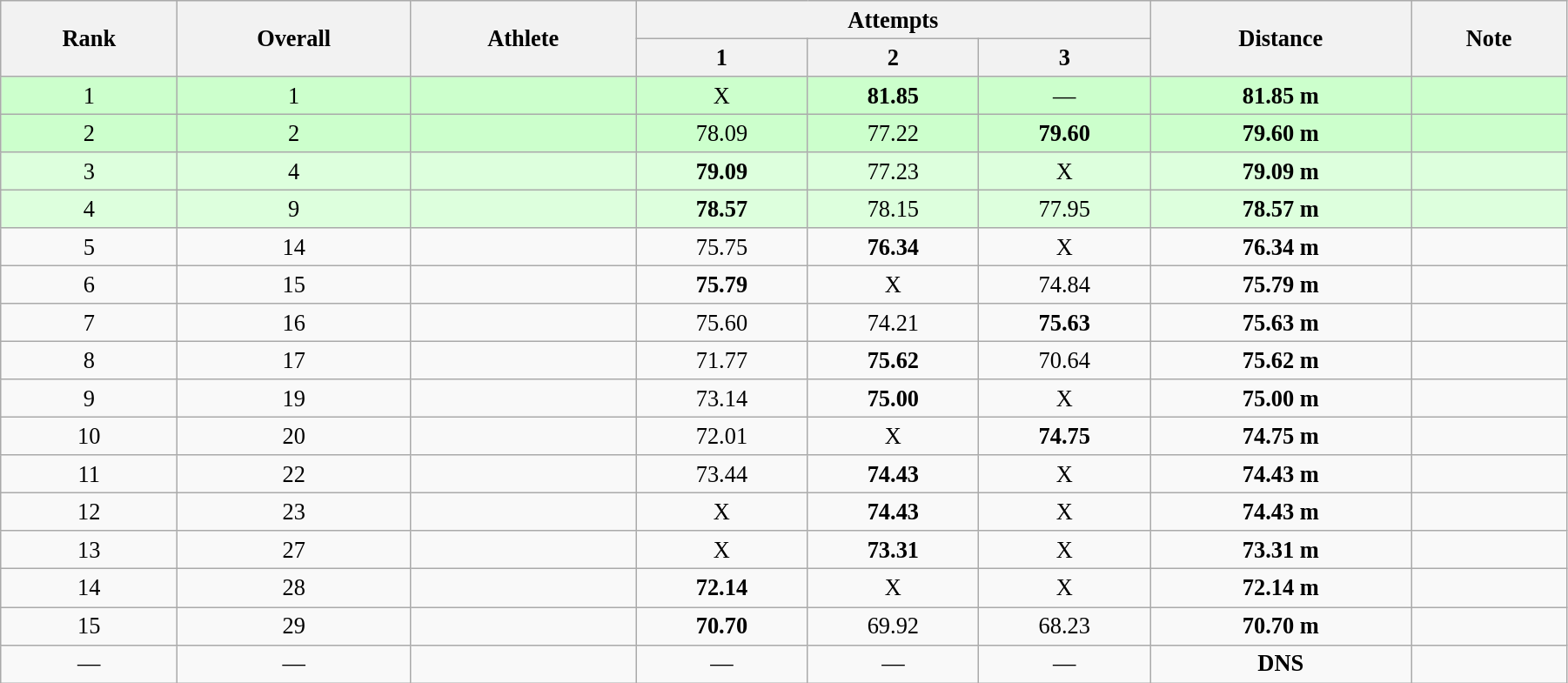<table class="wikitable" style=" text-align:center; font-size:110%;" width="95%">
<tr>
<th rowspan="2">Rank</th>
<th rowspan="2">Overall</th>
<th rowspan="2">Athlete</th>
<th colspan="3">Attempts</th>
<th rowspan="2">Distance</th>
<th rowspan="2">Note</th>
</tr>
<tr>
<th>1</th>
<th>2</th>
<th>3</th>
</tr>
<tr style="background:#ccffcc;">
<td>1</td>
<td>1</td>
<td align=left></td>
<td>X</td>
<td><strong>81.85</strong></td>
<td>—</td>
<td><strong>81.85 m </strong></td>
<td></td>
</tr>
<tr style="background:#ccffcc;">
<td>2</td>
<td>2</td>
<td align=left></td>
<td>78.09</td>
<td>77.22</td>
<td><strong>79.60</strong></td>
<td><strong>79.60 m </strong></td>
<td></td>
</tr>
<tr style="background:#ddffdd;">
<td>3</td>
<td>4</td>
<td align=left></td>
<td><strong>79.09</strong></td>
<td>77.23</td>
<td>X</td>
<td><strong>79.09 m </strong></td>
<td></td>
</tr>
<tr style="background:#ddffdd;">
<td>4</td>
<td>9</td>
<td align=left></td>
<td><strong>78.57</strong></td>
<td>78.15</td>
<td>77.95</td>
<td><strong>78.57 m </strong></td>
<td></td>
</tr>
<tr>
<td>5</td>
<td>14</td>
<td align=left></td>
<td>75.75</td>
<td><strong>76.34</strong></td>
<td>X</td>
<td><strong>76.34 m </strong></td>
<td></td>
</tr>
<tr>
<td>6</td>
<td>15</td>
<td align=left></td>
<td><strong>75.79</strong></td>
<td>X</td>
<td>74.84</td>
<td><strong>75.79 m </strong></td>
<td></td>
</tr>
<tr>
<td>7</td>
<td>16</td>
<td align=left></td>
<td>75.60</td>
<td>74.21</td>
<td><strong>75.63</strong></td>
<td><strong>75.63 m </strong></td>
<td></td>
</tr>
<tr>
<td>8</td>
<td>17</td>
<td align=left></td>
<td>71.77</td>
<td><strong>75.62</strong></td>
<td>70.64</td>
<td><strong>75.62 m </strong></td>
<td></td>
</tr>
<tr>
<td>9</td>
<td>19</td>
<td align=left></td>
<td>73.14</td>
<td><strong>75.00</strong></td>
<td>X</td>
<td><strong>75.00 m </strong></td>
<td></td>
</tr>
<tr>
<td>10</td>
<td>20</td>
<td align=left></td>
<td>72.01</td>
<td>X</td>
<td><strong>74.75</strong></td>
<td><strong>74.75 m </strong></td>
<td></td>
</tr>
<tr>
<td>11</td>
<td>22</td>
<td align=left></td>
<td>73.44</td>
<td><strong>74.43</strong></td>
<td>X</td>
<td><strong>74.43 m </strong></td>
<td></td>
</tr>
<tr>
<td>12</td>
<td>23</td>
<td align=left></td>
<td>X</td>
<td><strong>74.43</strong></td>
<td>X</td>
<td><strong>74.43 m </strong></td>
<td></td>
</tr>
<tr>
<td>13</td>
<td>27</td>
<td align=left></td>
<td>X</td>
<td><strong>73.31</strong></td>
<td>X</td>
<td><strong>73.31 m </strong></td>
<td></td>
</tr>
<tr>
<td>14</td>
<td>28</td>
<td align=left></td>
<td><strong>72.14</strong></td>
<td>X</td>
<td>X</td>
<td><strong>72.14 m </strong></td>
<td></td>
</tr>
<tr>
<td>15</td>
<td>29</td>
<td align=left></td>
<td><strong>70.70</strong></td>
<td>69.92</td>
<td>68.23</td>
<td><strong>70.70 m </strong></td>
<td></td>
</tr>
<tr>
<td>—</td>
<td>—</td>
<td align=left></td>
<td>—</td>
<td>—</td>
<td>—</td>
<td><strong>DNS </strong></td>
<td></td>
</tr>
</table>
